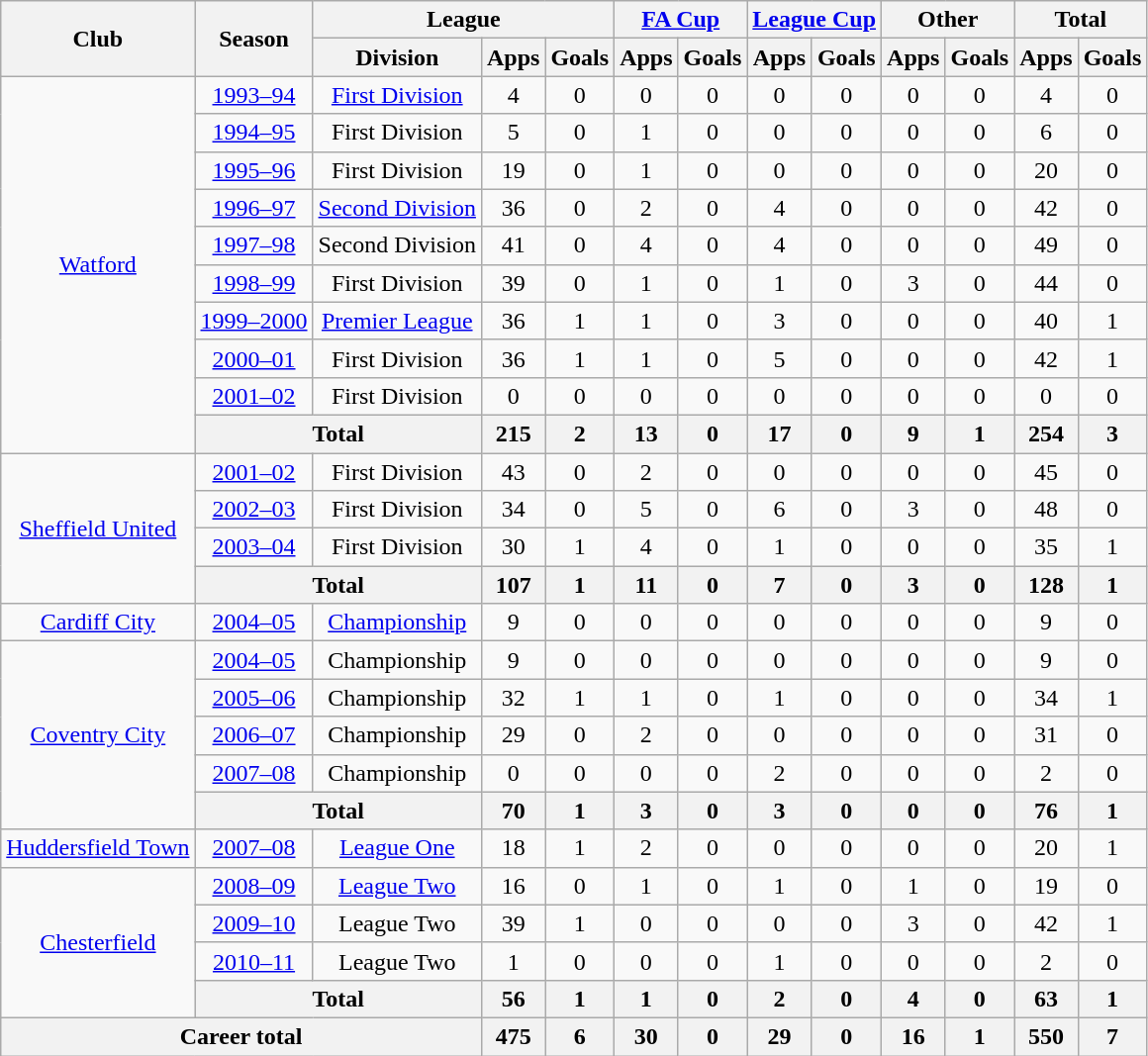<table class="wikitable" style="text-align:center">
<tr>
<th rowspan="2">Club</th>
<th rowspan="2">Season</th>
<th colspan="3">League</th>
<th colspan="2"><a href='#'>FA Cup</a></th>
<th colspan="2"><a href='#'>League Cup</a></th>
<th colspan="2">Other</th>
<th colspan="2">Total</th>
</tr>
<tr>
<th>Division</th>
<th>Apps</th>
<th>Goals</th>
<th>Apps</th>
<th>Goals</th>
<th>Apps</th>
<th>Goals</th>
<th>Apps</th>
<th>Goals</th>
<th>Apps</th>
<th>Goals</th>
</tr>
<tr>
<td rowspan="10"><a href='#'>Watford</a></td>
<td><a href='#'>1993–94</a></td>
<td><a href='#'>First Division</a></td>
<td>4</td>
<td>0</td>
<td>0</td>
<td>0</td>
<td>0</td>
<td>0</td>
<td>0</td>
<td>0</td>
<td>4</td>
<td>0</td>
</tr>
<tr>
<td><a href='#'>1994–95</a></td>
<td>First Division</td>
<td>5</td>
<td>0</td>
<td>1</td>
<td>0</td>
<td>0</td>
<td>0</td>
<td>0</td>
<td>0</td>
<td>6</td>
<td>0</td>
</tr>
<tr>
<td><a href='#'>1995–96</a></td>
<td>First Division</td>
<td>19</td>
<td>0</td>
<td>1</td>
<td>0</td>
<td>0</td>
<td>0</td>
<td>0</td>
<td>0</td>
<td>20</td>
<td>0</td>
</tr>
<tr>
<td><a href='#'>1996–97</a></td>
<td><a href='#'>Second Division</a></td>
<td>36</td>
<td>0</td>
<td>2</td>
<td>0</td>
<td>4</td>
<td>0</td>
<td>0</td>
<td>0</td>
<td>42</td>
<td>0</td>
</tr>
<tr>
<td><a href='#'>1997–98</a></td>
<td>Second Division</td>
<td>41</td>
<td>0</td>
<td>4</td>
<td>0</td>
<td>4</td>
<td>0</td>
<td>0</td>
<td>0</td>
<td>49</td>
<td>0</td>
</tr>
<tr>
<td><a href='#'>1998–99</a></td>
<td>First Division</td>
<td>39</td>
<td>0</td>
<td>1</td>
<td>0</td>
<td>1</td>
<td>0</td>
<td>3</td>
<td>0</td>
<td>44</td>
<td>0</td>
</tr>
<tr>
<td><a href='#'>1999–2000</a></td>
<td><a href='#'>Premier League</a></td>
<td>36</td>
<td>1</td>
<td>1</td>
<td>0</td>
<td>3</td>
<td>0</td>
<td>0</td>
<td>0</td>
<td>40</td>
<td>1</td>
</tr>
<tr>
<td><a href='#'>2000–01</a></td>
<td>First Division</td>
<td>36</td>
<td>1</td>
<td>1</td>
<td>0</td>
<td>5</td>
<td>0</td>
<td>0</td>
<td>0</td>
<td>42</td>
<td>1</td>
</tr>
<tr>
<td><a href='#'>2001–02</a></td>
<td>First Division</td>
<td>0</td>
<td>0</td>
<td>0</td>
<td>0</td>
<td>0</td>
<td>0</td>
<td>0</td>
<td>0</td>
<td>0</td>
<td>0</td>
</tr>
<tr>
<th colspan="2">Total</th>
<th>215</th>
<th>2</th>
<th>13</th>
<th>0</th>
<th>17</th>
<th>0</th>
<th>9</th>
<th>1</th>
<th>254</th>
<th>3</th>
</tr>
<tr>
<td rowspan="4"><a href='#'>Sheffield United</a></td>
<td><a href='#'>2001–02</a></td>
<td>First Division</td>
<td>43</td>
<td>0</td>
<td>2</td>
<td>0</td>
<td>0</td>
<td>0</td>
<td>0</td>
<td>0</td>
<td>45</td>
<td>0</td>
</tr>
<tr>
<td><a href='#'>2002–03</a></td>
<td>First Division</td>
<td>34</td>
<td>0</td>
<td>5</td>
<td>0</td>
<td>6</td>
<td>0</td>
<td>3</td>
<td>0</td>
<td>48</td>
<td>0</td>
</tr>
<tr>
<td><a href='#'>2003–04</a></td>
<td>First Division</td>
<td>30</td>
<td>1</td>
<td>4</td>
<td>0</td>
<td>1</td>
<td>0</td>
<td>0</td>
<td>0</td>
<td>35</td>
<td>1</td>
</tr>
<tr>
<th colspan="2">Total</th>
<th>107</th>
<th>1</th>
<th>11</th>
<th>0</th>
<th>7</th>
<th>0</th>
<th>3</th>
<th>0</th>
<th>128</th>
<th>1</th>
</tr>
<tr>
<td><a href='#'>Cardiff City</a></td>
<td><a href='#'>2004–05</a></td>
<td><a href='#'>Championship</a></td>
<td>9</td>
<td>0</td>
<td>0</td>
<td>0</td>
<td>0</td>
<td>0</td>
<td>0</td>
<td>0</td>
<td>9</td>
<td>0</td>
</tr>
<tr>
<td rowspan="5"><a href='#'>Coventry City</a></td>
<td><a href='#'>2004–05</a></td>
<td>Championship</td>
<td>9</td>
<td>0</td>
<td>0</td>
<td>0</td>
<td>0</td>
<td>0</td>
<td>0</td>
<td>0</td>
<td>9</td>
<td>0</td>
</tr>
<tr>
<td><a href='#'>2005–06</a></td>
<td>Championship</td>
<td>32</td>
<td>1</td>
<td>1</td>
<td>0</td>
<td>1</td>
<td>0</td>
<td>0</td>
<td>0</td>
<td>34</td>
<td>1</td>
</tr>
<tr>
<td><a href='#'>2006–07</a></td>
<td>Championship</td>
<td>29</td>
<td>0</td>
<td>2</td>
<td>0</td>
<td>0</td>
<td>0</td>
<td>0</td>
<td>0</td>
<td>31</td>
<td>0</td>
</tr>
<tr>
<td><a href='#'>2007–08</a></td>
<td>Championship</td>
<td>0</td>
<td>0</td>
<td>0</td>
<td>0</td>
<td>2</td>
<td>0</td>
<td>0</td>
<td>0</td>
<td>2</td>
<td>0</td>
</tr>
<tr>
<th colspan="2">Total</th>
<th>70</th>
<th>1</th>
<th>3</th>
<th>0</th>
<th>3</th>
<th>0</th>
<th>0</th>
<th>0</th>
<th>76</th>
<th>1</th>
</tr>
<tr>
<td><a href='#'>Huddersfield Town</a></td>
<td><a href='#'>2007–08</a></td>
<td><a href='#'>League One</a></td>
<td>18</td>
<td>1</td>
<td>2</td>
<td>0</td>
<td>0</td>
<td>0</td>
<td>0</td>
<td>0</td>
<td>20</td>
<td>1</td>
</tr>
<tr>
<td rowspan="4"><a href='#'>Chesterfield</a></td>
<td><a href='#'>2008–09</a></td>
<td><a href='#'>League Two</a></td>
<td>16</td>
<td>0</td>
<td>1</td>
<td>0</td>
<td>1</td>
<td>0</td>
<td>1</td>
<td>0</td>
<td>19</td>
<td>0</td>
</tr>
<tr>
<td><a href='#'>2009–10</a></td>
<td>League Two</td>
<td>39</td>
<td>1</td>
<td>0</td>
<td>0</td>
<td>0</td>
<td>0</td>
<td>3</td>
<td>0</td>
<td>42</td>
<td>1</td>
</tr>
<tr>
<td><a href='#'>2010–11</a></td>
<td>League Two</td>
<td>1</td>
<td>0</td>
<td>0</td>
<td>0</td>
<td>1</td>
<td>0</td>
<td>0</td>
<td>0</td>
<td>2</td>
<td>0</td>
</tr>
<tr>
<th colspan="2">Total</th>
<th>56</th>
<th>1</th>
<th>1</th>
<th>0</th>
<th>2</th>
<th>0</th>
<th>4</th>
<th>0</th>
<th>63</th>
<th>1</th>
</tr>
<tr>
<th colspan="3">Career total</th>
<th>475</th>
<th>6</th>
<th>30</th>
<th>0</th>
<th>29</th>
<th>0</th>
<th>16</th>
<th>1</th>
<th>550</th>
<th>7</th>
</tr>
</table>
